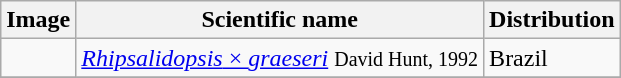<table class="wikitable">
<tr>
<th>Image</th>
<th>Scientific name</th>
<th>Distribution</th>
</tr>
<tr>
<td></td>
<td><a href='#'><em>Rhipsalidopsis</em> × <em>graeseri</em></a> <small>David Hunt, 1992</small></td>
<td>Brazil</td>
</tr>
<tr>
</tr>
</table>
